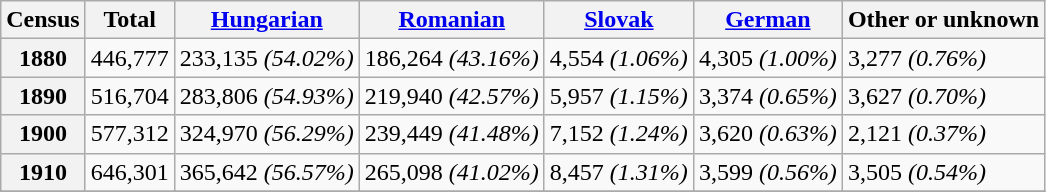<table class="wikitable">
<tr>
<th>Census</th>
<th>Total</th>
<th><a href='#'>Hungarian</a></th>
<th><a href='#'>Romanian</a></th>
<th><a href='#'>Slovak</a></th>
<th><a href='#'>German</a></th>
<th>Other or unknown</th>
</tr>
<tr>
<th>1880</th>
<td>446,777</td>
<td>233,135 <em>(54.02%)</em></td>
<td>186,264 <em>(43.16%)</em></td>
<td>4,554 <em>(1.06%)</em></td>
<td>4,305 <em>(1.00%)</em></td>
<td>3,277 <em>(0.76%)</em></td>
</tr>
<tr>
<th>1890</th>
<td>516,704</td>
<td>283,806 <em>(54.93%)</em></td>
<td>219,940 <em>(42.57%)</em></td>
<td>5,957 <em>(1.15%)</em></td>
<td>3,374 <em>(0.65%)</em></td>
<td>3,627 <em>(0.70%)</em></td>
</tr>
<tr>
<th>1900</th>
<td>577,312</td>
<td>324,970 <em>(56.29%)</em></td>
<td>239,449 <em>(41.48%)</em></td>
<td>7,152 <em>(1.24%)</em></td>
<td>3,620 <em>(0.63%)</em></td>
<td>2,121 <em>(0.37%)</em></td>
</tr>
<tr>
<th>1910</th>
<td>646,301</td>
<td>365,642 <em>(56.57%)</em></td>
<td>265,098 <em>(41.02%)</em></td>
<td>8,457 <em>(1.31%)</em></td>
<td>3,599 <em>(0.56%)</em></td>
<td>3,505 <em>(0.54%)</em></td>
</tr>
<tr>
</tr>
</table>
